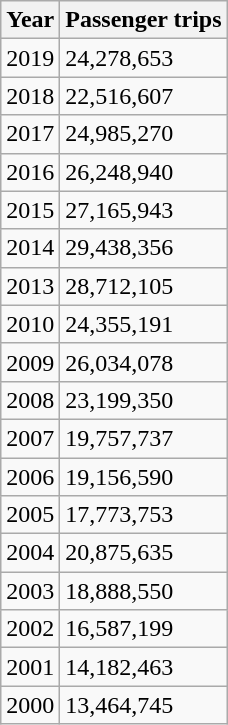<table class="wikitable">
<tr>
<th>Year</th>
<th>Passenger trips</th>
</tr>
<tr>
<td>2019</td>
<td>24,278,653</td>
</tr>
<tr>
<td>2018</td>
<td>22,516,607</td>
</tr>
<tr>
<td>2017</td>
<td>24,985,270</td>
</tr>
<tr>
<td>2016</td>
<td>26,248,940</td>
</tr>
<tr>
<td>2015</td>
<td>27,165,943</td>
</tr>
<tr>
<td>2014</td>
<td>29,438,356</td>
</tr>
<tr>
<td>2013</td>
<td>28,712,105</td>
</tr>
<tr>
<td>2010</td>
<td>24,355,191</td>
</tr>
<tr>
<td>2009</td>
<td>26,034,078</td>
</tr>
<tr>
<td>2008</td>
<td>23,199,350</td>
</tr>
<tr>
<td>2007</td>
<td>19,757,737</td>
</tr>
<tr>
<td>2006</td>
<td>19,156,590</td>
</tr>
<tr>
<td>2005</td>
<td>17,773,753</td>
</tr>
<tr>
<td>2004</td>
<td>20,875,635</td>
</tr>
<tr>
<td>2003</td>
<td>18,888,550</td>
</tr>
<tr>
<td>2002</td>
<td>16,587,199</td>
</tr>
<tr>
<td>2001</td>
<td>14,182,463</td>
</tr>
<tr>
<td>2000</td>
<td>13,464,745</td>
</tr>
</table>
